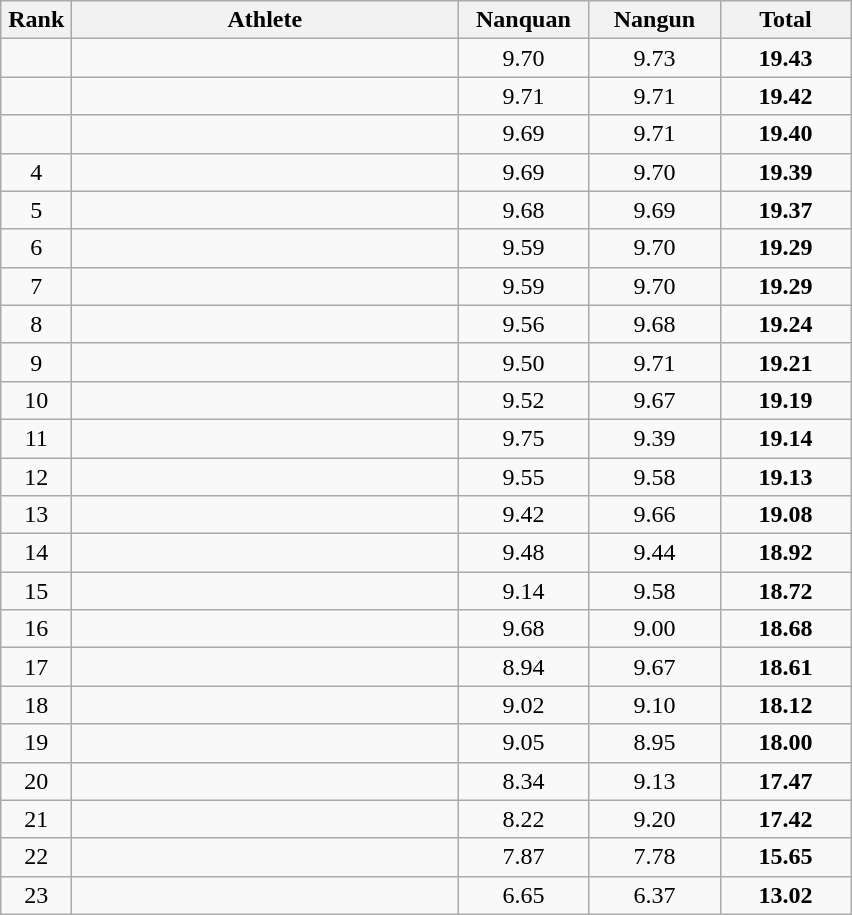<table class=wikitable style="text-align:center">
<tr>
<th width=40>Rank</th>
<th width=250>Athlete</th>
<th width=80>Nanquan</th>
<th width=80>Nangun</th>
<th width=80>Total</th>
</tr>
<tr>
<td></td>
<td align=left></td>
<td>9.70</td>
<td>9.73</td>
<td><strong>19.43</strong></td>
</tr>
<tr>
<td></td>
<td align=left></td>
<td>9.71</td>
<td>9.71</td>
<td><strong>19.42</strong></td>
</tr>
<tr>
<td></td>
<td align=left></td>
<td>9.69</td>
<td>9.71</td>
<td><strong>19.40</strong></td>
</tr>
<tr>
<td>4</td>
<td align=left></td>
<td>9.69</td>
<td>9.70</td>
<td><strong>19.39</strong></td>
</tr>
<tr>
<td>5</td>
<td align=left></td>
<td>9.68</td>
<td>9.69</td>
<td><strong>19.37</strong></td>
</tr>
<tr>
<td>6</td>
<td align=left></td>
<td>9.59</td>
<td>9.70</td>
<td><strong>19.29</strong></td>
</tr>
<tr>
<td>7</td>
<td align=left></td>
<td>9.59</td>
<td>9.70</td>
<td><strong>19.29</strong></td>
</tr>
<tr>
<td>8</td>
<td align=left></td>
<td>9.56</td>
<td>9.68</td>
<td><strong>19.24</strong></td>
</tr>
<tr>
<td>9</td>
<td align=left></td>
<td>9.50</td>
<td>9.71</td>
<td><strong>19.21</strong></td>
</tr>
<tr>
<td>10</td>
<td align=left></td>
<td>9.52</td>
<td>9.67</td>
<td><strong>19.19</strong></td>
</tr>
<tr>
<td>11</td>
<td align=left></td>
<td>9.75</td>
<td>9.39</td>
<td><strong>19.14</strong></td>
</tr>
<tr>
<td>12</td>
<td align=left></td>
<td>9.55</td>
<td>9.58</td>
<td><strong>19.13</strong></td>
</tr>
<tr>
<td>13</td>
<td align=left></td>
<td>9.42</td>
<td>9.66</td>
<td><strong>19.08</strong></td>
</tr>
<tr>
<td>14</td>
<td align=left></td>
<td>9.48</td>
<td>9.44</td>
<td><strong>18.92</strong></td>
</tr>
<tr>
<td>15</td>
<td align=left></td>
<td>9.14</td>
<td>9.58</td>
<td><strong>18.72</strong></td>
</tr>
<tr>
<td>16</td>
<td align=left></td>
<td>9.68</td>
<td>9.00</td>
<td><strong>18.68</strong></td>
</tr>
<tr>
<td>17</td>
<td align=left></td>
<td>8.94</td>
<td>9.67</td>
<td><strong>18.61</strong></td>
</tr>
<tr>
<td>18</td>
<td align=left></td>
<td>9.02</td>
<td>9.10</td>
<td><strong>18.12</strong></td>
</tr>
<tr>
<td>19</td>
<td align=left></td>
<td>9.05</td>
<td>8.95</td>
<td><strong>18.00</strong></td>
</tr>
<tr>
<td>20</td>
<td align=left></td>
<td>8.34</td>
<td>9.13</td>
<td><strong>17.47</strong></td>
</tr>
<tr>
<td>21</td>
<td align=left></td>
<td>8.22</td>
<td>9.20</td>
<td><strong>17.42</strong></td>
</tr>
<tr>
<td>22</td>
<td align=left></td>
<td>7.87</td>
<td>7.78</td>
<td><strong>15.65</strong></td>
</tr>
<tr>
<td>23</td>
<td align=left></td>
<td>6.65</td>
<td>6.37</td>
<td><strong>13.02</strong></td>
</tr>
</table>
